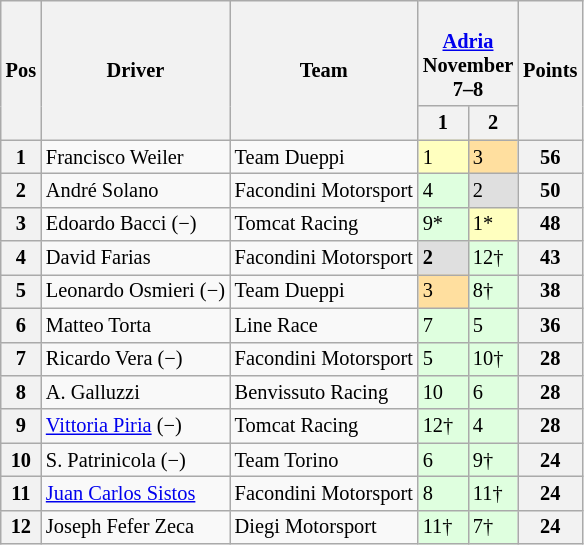<table class="wikitable" style="font-size:85%">
<tr>
<th rowspan=2>Pos</th>
<th rowspan=2>Driver</th>
<th rowspan=2>Team</th>
<th colspan=2><br><a href='#'>Adria</a><br>November 7–8</th>
<th rowspan=2>Points</th>
</tr>
<tr>
<th width="27">1</th>
<th width="27">2</th>
</tr>
<tr>
<th>1</th>
<td> Francisco Weiler</td>
<td>Team Dueppi</td>
<td style="background:#FFFFBF;">1</td>
<td style="background:#FFDF9F;">3</td>
<th>56</th>
</tr>
<tr>
<th>2</th>
<td> André Solano</td>
<td>Facondini Motorsport</td>
<td style="background:#DFFFDF;">4</td>
<td style="background:#DFDFDF;">2</td>
<th>50</th>
</tr>
<tr>
<th>3</th>
<td> Edoardo Bacci (−)</td>
<td>Tomcat Racing</td>
<td style="background:#DFFFDF;">9*</td>
<td style="background:#FFFFBF;">1*</td>
<th>48</th>
</tr>
<tr>
<th>4</th>
<td> David Farias</td>
<td>Facondini Motorsport</td>
<td style="background:#DFDFDF;"><strong>2</strong></td>
<td style="background:#DFFFDF;">12†</td>
<th>43</th>
</tr>
<tr>
<th>5</th>
<td> Leonardo Osmieri (−)</td>
<td>Team Dueppi</td>
<td style="background:#FFDF9F;">3</td>
<td style="background:#DFFFDF;">8†</td>
<th>38</th>
</tr>
<tr>
<th>6</th>
<td> Matteo Torta</td>
<td>Line Race</td>
<td style="background:#DFFFDF;">7</td>
<td style="background:#DFFFDF;">5</td>
<th>36</th>
</tr>
<tr>
<th>7</th>
<td> Ricardo Vera (−)</td>
<td>Facondini Motorsport</td>
<td style="background:#DFFFDF;">5</td>
<td style="background:#DFFFDF;">10†</td>
<th>28</th>
</tr>
<tr>
<th>8</th>
<td> A. Galluzzi</td>
<td>Benvissuto Racing</td>
<td style="background:#DFFFDF;">10</td>
<td style="background:#DFFFDF;">6</td>
<th>28</th>
</tr>
<tr>
<th>9</th>
<td> <a href='#'>Vittoria Piria</a> (−)</td>
<td>Tomcat Racing</td>
<td style="background:#DFFFDF;">12†</td>
<td style="background:#DFFFDF;">4</td>
<th>28</th>
</tr>
<tr>
<th>10</th>
<td> S. Patrinicola (−)</td>
<td>Team Torino</td>
<td style="background:#DFFFDF;">6</td>
<td style="background:#DFFFDF;">9†</td>
<th>24</th>
</tr>
<tr>
<th>11</th>
<td> <a href='#'>Juan Carlos Sistos</a></td>
<td>Facondini Motorsport</td>
<td style="background:#DFFFDF;">8</td>
<td style="background:#DFFFDF;">11†</td>
<th>24</th>
</tr>
<tr>
<th>12</th>
<td> Joseph Fefer Zeca</td>
<td>Diegi Motorsport</td>
<td style="background:#DFFFDF;">11†</td>
<td style="background:#DFFFDF;">7†</td>
<th>24</th>
</tr>
</table>
